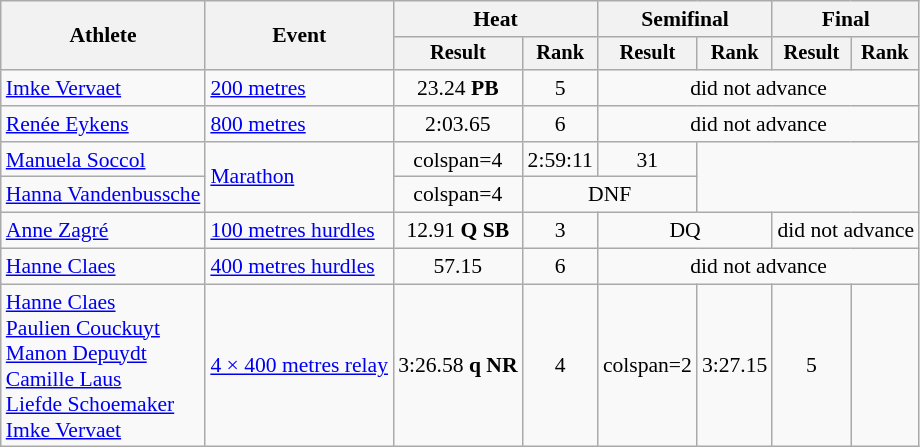<table class=wikitable style=font-size:90%>
<tr>
<th rowspan=2>Athlete</th>
<th rowspan=2>Event</th>
<th colspan=2>Heat</th>
<th colspan=2>Semifinal</th>
<th colspan=2>Final</th>
</tr>
<tr style=font-size:95%>
<th>Result</th>
<th>Rank</th>
<th>Result</th>
<th>Rank</th>
<th>Result</th>
<th>Rank</th>
</tr>
<tr align=center>
<td align=left><a href='#'>Imke Vervaet</a></td>
<td align=left><a href='#'>200 metres</a></td>
<td>23.24 <strong>PB</strong></td>
<td>5</td>
<td colspan=4>did not advance</td>
</tr>
<tr align=center>
<td align=left><a href='#'>Renée Eykens</a></td>
<td align=left><a href='#'>800 metres</a></td>
<td>2:03.65</td>
<td>6</td>
<td colspan=4>did not advance</td>
</tr>
<tr align=center>
<td align=left><a href='#'>Manuela Soccol</a></td>
<td align=left rowspan=2><a href='#'>Marathon</a></td>
<td>colspan=4</td>
<td>2:59:11</td>
<td>31</td>
</tr>
<tr align=center>
<td align=left><a href='#'>Hanna Vandenbussche</a></td>
<td>colspan=4</td>
<td colspan=2>DNF</td>
</tr>
<tr align=center>
<td align=left><a href='#'>Anne Zagré</a></td>
<td align=left><a href='#'>100 metres hurdles</a></td>
<td>12.91 <strong>Q SB</strong></td>
<td>3</td>
<td colspan=2>DQ</td>
<td colspan=2>did not advance</td>
</tr>
<tr align=center>
<td align=left><a href='#'>Hanne Claes</a></td>
<td align=left><a href='#'>400 metres hurdles</a></td>
<td>57.15</td>
<td>6</td>
<td colspan=4>did not advance</td>
</tr>
<tr align=center>
<td align=left><a href='#'>Hanne Claes</a><br><a href='#'>Paulien Couckuyt</a><br><a href='#'>Manon Depuydt</a><br> <a href='#'>Camille Laus</a><br> <a href='#'>Liefde Schoemaker</a><br><a href='#'>Imke Vervaet</a></td>
<td align=left><a href='#'>4 × 400 metres relay</a></td>
<td>3:26.58 <strong>q NR</strong></td>
<td>4</td>
<td>colspan=2</td>
<td>3:27.15</td>
<td>5</td>
</tr>
</table>
